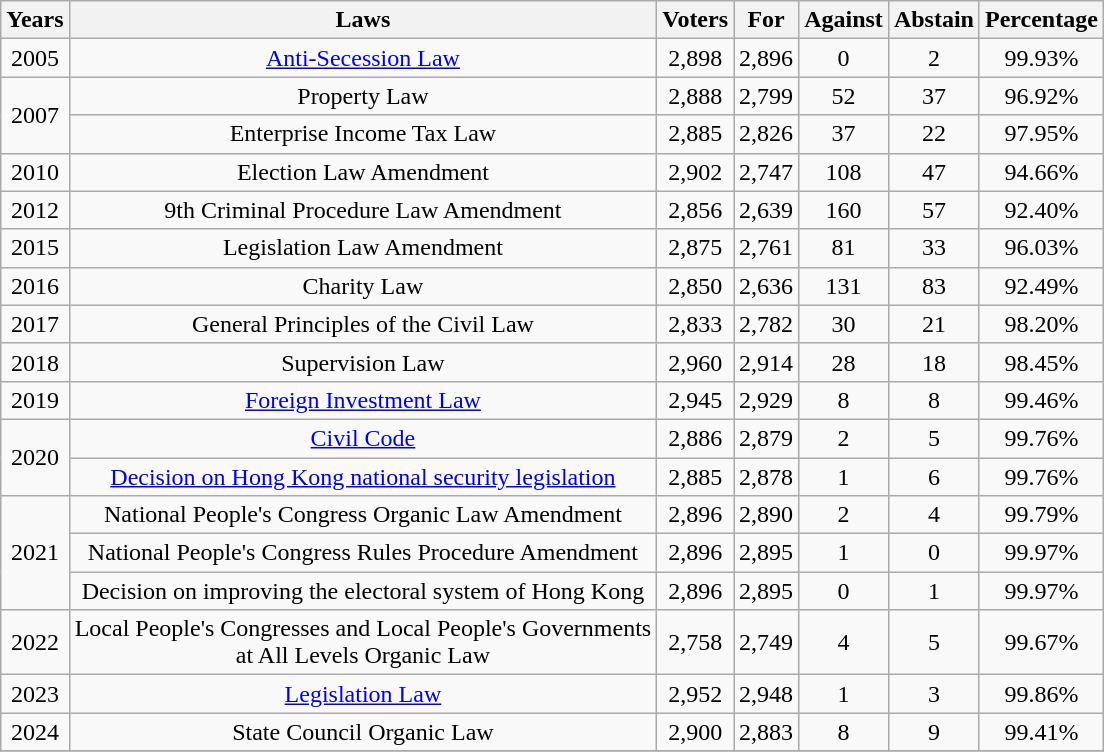<table class="wikitable sortable" style="text-align: center;">
<tr>
<th>Years</th>
<th>Laws</th>
<th>Voters</th>
<th>For</th>
<th>Against</th>
<th>Abstain</th>
<th>Percentage</th>
</tr>
<tr>
<td>2005</td>
<td><a href='#'>Anti-Secession Law</a></td>
<td>2,898</td>
<td>2,896</td>
<td>0</td>
<td>2</td>
<td>99.93%</td>
</tr>
<tr>
<td rowspan=2>2007</td>
<td>Property Law</td>
<td>2,888</td>
<td>2,799</td>
<td>52</td>
<td>37</td>
<td>96.92%</td>
</tr>
<tr>
<td>Enterprise Income Tax Law</td>
<td>2,885</td>
<td>2,826</td>
<td>37</td>
<td>22</td>
<td>97.95%</td>
</tr>
<tr>
<td>2010</td>
<td>Election Law Amendment</td>
<td>2,902</td>
<td>2,747</td>
<td>108</td>
<td>47</td>
<td>94.66%</td>
</tr>
<tr>
<td>2012</td>
<td>9th Criminal Procedure Law Amendment</td>
<td>2,856</td>
<td>2,639</td>
<td>160</td>
<td>57</td>
<td>92.40%</td>
</tr>
<tr>
<td>2015</td>
<td>Legislation Law Amendment</td>
<td>2,875</td>
<td>2,761</td>
<td>81</td>
<td>33</td>
<td>96.03%</td>
</tr>
<tr>
<td>2016</td>
<td>Charity Law</td>
<td>2,850</td>
<td>2,636</td>
<td>131</td>
<td>83</td>
<td>92.49%</td>
</tr>
<tr>
<td>2017</td>
<td>General Principles of the Civil Law</td>
<td>2,833</td>
<td>2,782</td>
<td>30</td>
<td>21</td>
<td>98.20%</td>
</tr>
<tr>
<td>2018</td>
<td>Supervision Law</td>
<td>2,960</td>
<td>2,914</td>
<td>28</td>
<td>18</td>
<td>98.45%</td>
</tr>
<tr>
<td>2019</td>
<td><a href='#'>Foreign Investment Law</a></td>
<td>2,945</td>
<td>2,929</td>
<td>8</td>
<td>8</td>
<td>99.46%</td>
</tr>
<tr>
<td rowspan="2">2020</td>
<td><a href='#'>Civil Code</a></td>
<td>2,886</td>
<td>2,879</td>
<td>2</td>
<td>5</td>
<td>99.76%</td>
</tr>
<tr>
<td><a href='#'>Decision on Hong Kong national security legislation</a></td>
<td>2,885</td>
<td>2,878</td>
<td>1</td>
<td>6</td>
<td>99.76%</td>
</tr>
<tr>
<td rowspan="3">2021</td>
<td>National People's Congress Organic Law Amendment</td>
<td>2,896</td>
<td>2,890</td>
<td>2</td>
<td>4</td>
<td>99.79%</td>
</tr>
<tr>
<td>National People's Congress Rules Procedure Amendment</td>
<td>2,896</td>
<td>2,895</td>
<td>1</td>
<td>0</td>
<td>99.97%</td>
</tr>
<tr>
<td>Decision on improving the electoral system of Hong Kong</td>
<td>2,896</td>
<td>2,895</td>
<td>0</td>
<td>1</td>
<td>99.97%</td>
</tr>
<tr>
<td>2022</td>
<td>Local People's Congresses and Local People's Governments<br>at All Levels Organic Law</td>
<td>2,758</td>
<td>2,749</td>
<td>4</td>
<td>5</td>
<td>99.67%</td>
</tr>
<tr>
<td>2023</td>
<td><a href='#'>Legislation Law</a></td>
<td>2,952</td>
<td>2,948</td>
<td>1</td>
<td>3</td>
<td>99.86%</td>
</tr>
<tr>
<td>2024</td>
<td>State Council Organic Law</td>
<td>2,900</td>
<td>2,883</td>
<td>8</td>
<td>9</td>
<td>99.41%</td>
</tr>
<tr>
</tr>
</table>
